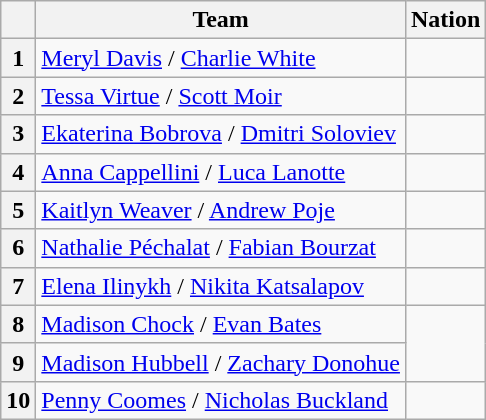<table class="wikitable sortable" style="text-align:left">
<tr>
<th scope="col"></th>
<th scope="col">Team</th>
<th scope="col">Nation</th>
</tr>
<tr>
<th scope="row">1</th>
<td><a href='#'>Meryl Davis</a> / <a href='#'>Charlie White</a></td>
<td></td>
</tr>
<tr>
<th scope="row">2</th>
<td><a href='#'>Tessa Virtue</a> / <a href='#'>Scott Moir</a></td>
<td></td>
</tr>
<tr>
<th scope="row">3</th>
<td><a href='#'>Ekaterina Bobrova</a> / <a href='#'>Dmitri Soloviev</a></td>
<td></td>
</tr>
<tr>
<th scope="row">4</th>
<td><a href='#'>Anna Cappellini</a> / <a href='#'>Luca Lanotte</a></td>
<td></td>
</tr>
<tr>
<th scope="row">5</th>
<td><a href='#'>Kaitlyn Weaver</a> / <a href='#'>Andrew Poje</a></td>
<td></td>
</tr>
<tr>
<th scope="row">6</th>
<td><a href='#'>Nathalie Péchalat</a> / <a href='#'>Fabian Bourzat</a></td>
<td></td>
</tr>
<tr>
<th scope="row">7</th>
<td><a href='#'>Elena Ilinykh</a> / <a href='#'>Nikita Katsalapov</a></td>
<td></td>
</tr>
<tr>
<th scope="row">8</th>
<td><a href='#'>Madison Chock</a> / <a href='#'>Evan Bates</a></td>
<td rowspan="2"></td>
</tr>
<tr>
<th scope="row">9</th>
<td><a href='#'>Madison Hubbell</a> / <a href='#'>Zachary Donohue</a></td>
</tr>
<tr>
<th scope="row">10</th>
<td><a href='#'>Penny Coomes</a> / <a href='#'>Nicholas Buckland</a></td>
<td></td>
</tr>
</table>
